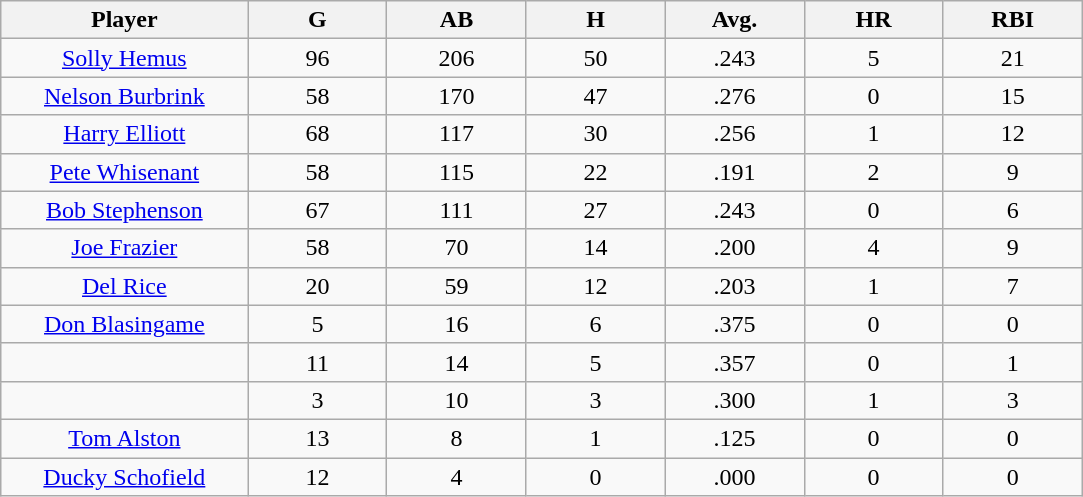<table class="wikitable sortable">
<tr>
<th bgcolor="#DDDDFF" width="16%">Player</th>
<th bgcolor="#DDDDFF" width="9%">G</th>
<th bgcolor="#DDDDFF" width="9%">AB</th>
<th bgcolor="#DDDDFF" width="9%">H</th>
<th bgcolor="#DDDDFF" width="9%">Avg.</th>
<th bgcolor="#DDDDFF" width="9%">HR</th>
<th bgcolor="#DDDDFF" width="9%">RBI</th>
</tr>
<tr align="center">
<td><a href='#'>Solly Hemus</a></td>
<td>96</td>
<td>206</td>
<td>50</td>
<td>.243</td>
<td>5</td>
<td>21</td>
</tr>
<tr align=center>
<td><a href='#'>Nelson Burbrink</a></td>
<td>58</td>
<td>170</td>
<td>47</td>
<td>.276</td>
<td>0</td>
<td>15</td>
</tr>
<tr align=center>
<td><a href='#'>Harry Elliott</a></td>
<td>68</td>
<td>117</td>
<td>30</td>
<td>.256</td>
<td>1</td>
<td>12</td>
</tr>
<tr align=center>
<td><a href='#'>Pete Whisenant</a></td>
<td>58</td>
<td>115</td>
<td>22</td>
<td>.191</td>
<td>2</td>
<td>9</td>
</tr>
<tr align=center>
<td><a href='#'>Bob Stephenson</a></td>
<td>67</td>
<td>111</td>
<td>27</td>
<td>.243</td>
<td>0</td>
<td>6</td>
</tr>
<tr align=center>
<td><a href='#'>Joe Frazier</a></td>
<td>58</td>
<td>70</td>
<td>14</td>
<td>.200</td>
<td>4</td>
<td>9</td>
</tr>
<tr align=center>
<td><a href='#'>Del Rice</a></td>
<td>20</td>
<td>59</td>
<td>12</td>
<td>.203</td>
<td>1</td>
<td>7</td>
</tr>
<tr align=center>
<td><a href='#'>Don Blasingame</a></td>
<td>5</td>
<td>16</td>
<td>6</td>
<td>.375</td>
<td>0</td>
<td>0</td>
</tr>
<tr align=center>
<td></td>
<td>11</td>
<td>14</td>
<td>5</td>
<td>.357</td>
<td>0</td>
<td>1</td>
</tr>
<tr align="center">
<td></td>
<td>3</td>
<td>10</td>
<td>3</td>
<td>.300</td>
<td>1</td>
<td>3</td>
</tr>
<tr align="center">
<td><a href='#'>Tom Alston</a></td>
<td>13</td>
<td>8</td>
<td>1</td>
<td>.125</td>
<td>0</td>
<td>0</td>
</tr>
<tr align=center>
<td><a href='#'>Ducky Schofield</a></td>
<td>12</td>
<td>4</td>
<td>0</td>
<td>.000</td>
<td>0</td>
<td>0</td>
</tr>
</table>
